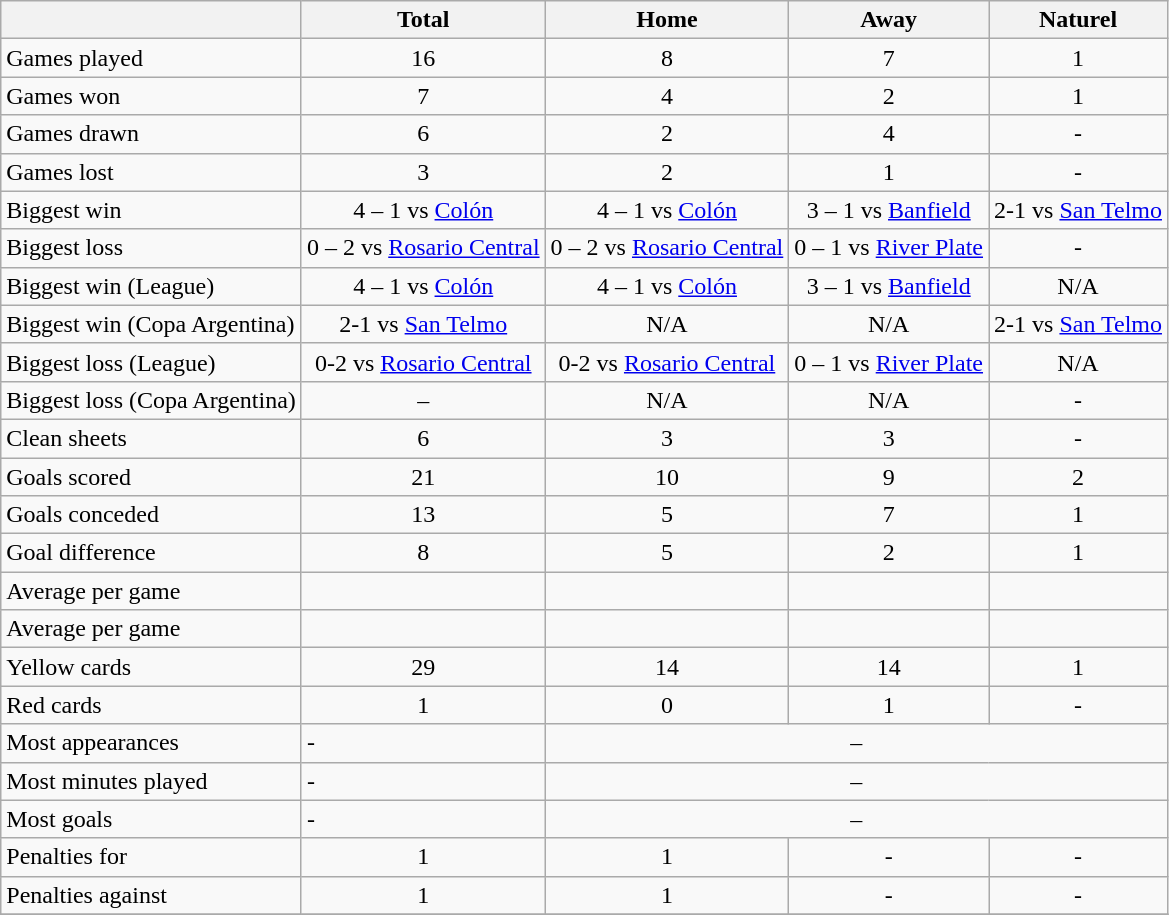<table class="wikitable" style="text-align: center;">
<tr>
<th></th>
<th>Total</th>
<th>Home</th>
<th>Away</th>
<th>Naturel</th>
</tr>
<tr>
<td align=left>Games played</td>
<td>16</td>
<td>8</td>
<td>7</td>
<td>1</td>
</tr>
<tr>
<td align=left>Games won</td>
<td>7</td>
<td>4</td>
<td>2</td>
<td>1</td>
</tr>
<tr>
<td align=left>Games drawn</td>
<td>6</td>
<td>2</td>
<td>4</td>
<td>-</td>
</tr>
<tr>
<td align=left>Games lost</td>
<td>3</td>
<td>2</td>
<td>1</td>
<td>-</td>
</tr>
<tr>
<td align=left>Biggest win</td>
<td>4 – 1 vs <a href='#'>Colón</a></td>
<td>4 – 1 vs <a href='#'>Colón</a></td>
<td>3 – 1 vs <a href='#'>Banfield</a></td>
<td>2-1 vs <a href='#'>San Telmo</a></td>
</tr>
<tr>
<td align=left>Biggest loss</td>
<td>0 – 2 vs <a href='#'>Rosario Central</a></td>
<td>0 – 2 vs <a href='#'>Rosario Central</a></td>
<td>0 – 1 vs <a href='#'>River Plate</a></td>
<td>-</td>
</tr>
<tr>
<td align=left>Biggest win (League)</td>
<td>4 – 1 vs <a href='#'>Colón</a></td>
<td>4 – 1 vs <a href='#'>Colón</a></td>
<td>3 – 1 vs <a href='#'>Banfield</a></td>
<td>N/A</td>
</tr>
<tr>
<td align=left>Biggest win (Copa Argentina)</td>
<td>2-1 vs <a href='#'>San Telmo</a></td>
<td>N/A</td>
<td>N/A</td>
<td>2-1 vs <a href='#'>San Telmo</a></td>
</tr>
<tr>
<td align=left>Biggest loss (League)</td>
<td>0-2 vs <a href='#'>Rosario Central</a></td>
<td>0-2 vs <a href='#'>Rosario Central</a></td>
<td>0 – 1 vs <a href='#'>River Plate</a></td>
<td>N/A</td>
</tr>
<tr>
<td align=left>Biggest loss (Copa Argentina)</td>
<td>–</td>
<td>N/A</td>
<td>N/A</td>
<td>-</td>
</tr>
<tr>
<td align=left>Clean sheets</td>
<td>6</td>
<td>3</td>
<td>3</td>
<td>-</td>
</tr>
<tr>
<td align=left>Goals scored</td>
<td>21</td>
<td>10</td>
<td>9</td>
<td>2</td>
</tr>
<tr>
<td align=left>Goals conceded</td>
<td>13</td>
<td>5</td>
<td>7</td>
<td>1</td>
</tr>
<tr>
<td align=left>Goal difference</td>
<td>8</td>
<td>5</td>
<td>2</td>
<td>1</td>
</tr>
<tr>
<td align=left>Average  per game</td>
<td></td>
<td></td>
<td></td>
<td></td>
</tr>
<tr>
<td align=left>Average  per game</td>
<td></td>
<td></td>
<td></td>
<td></td>
</tr>
<tr>
<td align=left>Yellow cards</td>
<td>29</td>
<td>14</td>
<td>14</td>
<td>1</td>
</tr>
<tr>
<td align=left>Red cards</td>
<td>1</td>
<td>0</td>
<td>1</td>
<td>-</td>
</tr>
<tr>
<td align=left>Most appearances</td>
<td align=left>-</td>
<td colspan=4>–</td>
</tr>
<tr>
<td align=left>Most minutes played</td>
<td align=left>-</td>
<td colspan=4>–</td>
</tr>
<tr>
<td align=left>Most goals</td>
<td align=left>-</td>
<td colspan=4>–</td>
</tr>
<tr>
<td align=left>Penalties for</td>
<td>1</td>
<td>1</td>
<td>-</td>
<td>-</td>
</tr>
<tr>
<td align=left>Penalties against</td>
<td>1</td>
<td>1</td>
<td>-</td>
<td>-</td>
</tr>
<tr>
</tr>
</table>
